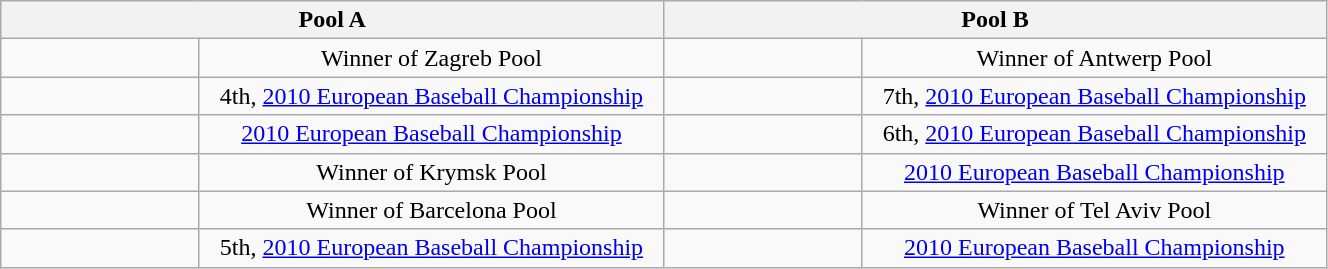<table class="wikitable" width=70%>
<tr>
<th colspan=2>Pool A</th>
<th colspan=2>Pool B</th>
</tr>
<tr align=center>
<td width=125px></td>
<td>Winner of Zagreb Pool</td>
<td width=125px></td>
<td>Winner of Antwerp Pool</td>
</tr>
<tr align=center>
<td></td>
<td>4th, <a href='#'>2010 European Baseball Championship</a></td>
<td></td>
<td>7th, <a href='#'>2010 European Baseball Championship</a></td>
</tr>
<tr align=center>
<td></td>
<td> <a href='#'>2010 European Baseball Championship</a></td>
<td></td>
<td>6th, <a href='#'>2010 European Baseball Championship</a></td>
</tr>
<tr align=center>
<td></td>
<td>Winner of Krymsk Pool</td>
<td></td>
<td> <a href='#'>2010 European Baseball Championship</a></td>
</tr>
<tr align=center>
<td></td>
<td>Winner of Barcelona Pool</td>
<td></td>
<td>Winner of Tel Aviv Pool</td>
</tr>
<tr align=center>
<td></td>
<td>5th, <a href='#'>2010 European Baseball Championship</a></td>
<td></td>
<td> <a href='#'>2010 European Baseball Championship</a></td>
</tr>
</table>
